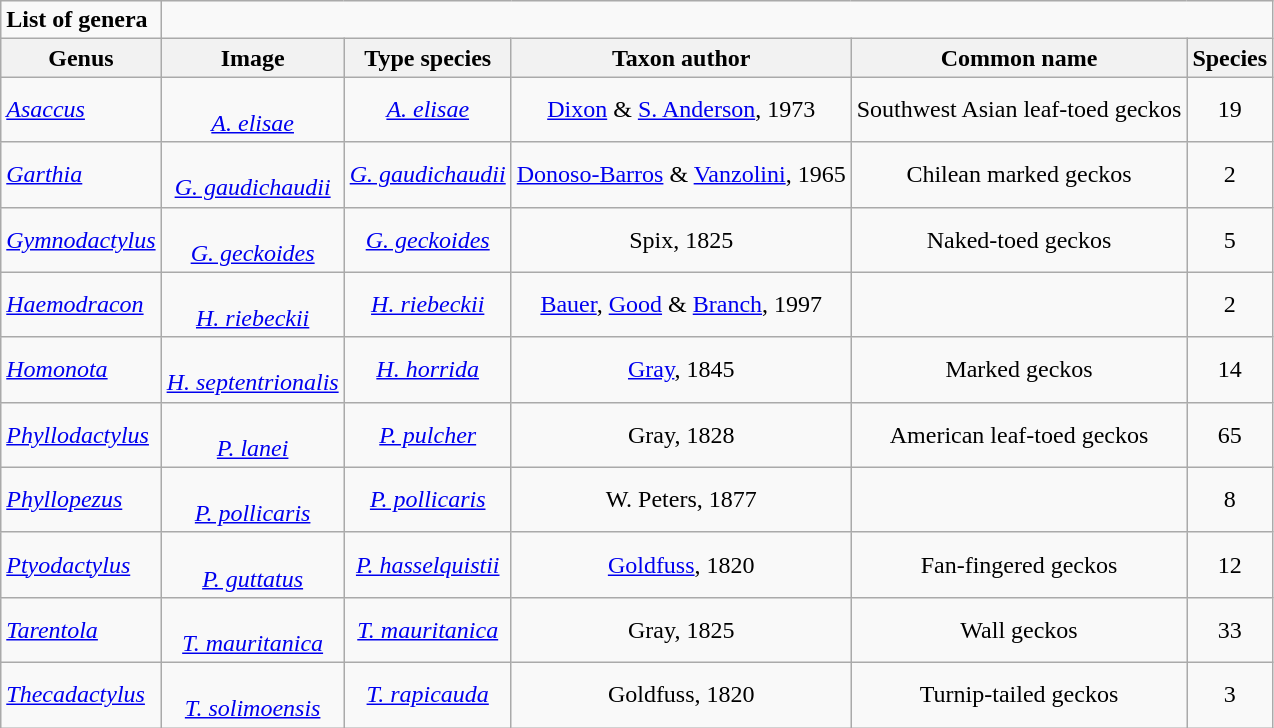<table class="wikitable mw-collapsible">
<tr>
<td><strong>List of genera</strong></td>
</tr>
<tr>
<th>Genus</th>
<th>Image</th>
<th>Type species</th>
<th>Taxon author</th>
<th>Common name</th>
<th>Species</th>
</tr>
<tr>
<td><em><a href='#'>Asaccus</a></em></td>
<td align=center><br><em><a href='#'>A. elisae</a></em></td>
<td align=center><em><a href='#'>A. elisae</a></em> </td>
<td align=center><a href='#'>Dixon</a> & <a href='#'>S. Anderson</a>, 1973</td>
<td align=center>Southwest Asian leaf-toed geckos</td>
<td align=center>19</td>
</tr>
<tr>
<td><em><a href='#'>Garthia</a></em></td>
<td align=center><br><em><a href='#'>G. gaudichaudii</a></em></td>
<td align=center><em><a href='#'>G. gaudichaudii</a></em> </td>
<td align=center><a href='#'>Donoso-Barros</a> & <a href='#'>Vanzolini</a>, 1965</td>
<td align=center>Chilean marked geckos</td>
<td align=center>2</td>
</tr>
<tr>
<td><em><a href='#'>Gymnodactylus</a></em></td>
<td align=center><br><em><a href='#'>G. geckoides</a></em></td>
<td align=center><em><a href='#'>G. geckoides</a></em> </td>
<td align=center>Spix, 1825</td>
<td align=center>Naked-toed geckos</td>
<td align=center>5</td>
</tr>
<tr>
<td><em><a href='#'>Haemodracon</a></em></td>
<td align=center><br><em><a href='#'>H. riebeckii</a></em></td>
<td align=center><em><a href='#'>H. riebeckii</a></em> </td>
<td align=center><a href='#'>Bauer</a>, <a href='#'>Good</a> & <a href='#'>Branch</a>, 1997</td>
<td align=center></td>
<td align=center>2</td>
</tr>
<tr>
<td><em><a href='#'>Homonota</a></em></td>
<td align=center><br><em><a href='#'>H. septentrionalis</a></em></td>
<td align=center><em><a href='#'>H. horrida</a></em> </td>
<td align=center><a href='#'>Gray</a>, 1845</td>
<td align=center>Marked geckos</td>
<td align=center>14</td>
</tr>
<tr>
<td><em><a href='#'>Phyllodactylus</a></em></td>
<td align=center><br><em><a href='#'>P. lanei</a></em></td>
<td align=center><em><a href='#'>P. pulcher</a></em> </td>
<td align=center>Gray, 1828</td>
<td align=center>American leaf-toed geckos</td>
<td align=center>65</td>
</tr>
<tr>
<td><em><a href='#'>Phyllopezus</a></em></td>
<td align=center><br><em><a href='#'>P. pollicaris</a></em></td>
<td align=center><em><a href='#'>P. pollicaris</a></em> </td>
<td align=center>W. Peters, 1877</td>
<td align=center></td>
<td align=center>8</td>
</tr>
<tr>
<td><em><a href='#'>Ptyodactylus</a></em></td>
<td align=center><br><em><a href='#'>P. guttatus</a></em></td>
<td align=center><em><a href='#'>P. hasselquistii</a></em> </td>
<td align=center><a href='#'>Goldfuss</a>, 1820</td>
<td align=center>Fan-fingered geckos</td>
<td align=center>12</td>
</tr>
<tr>
<td><em><a href='#'>Tarentola</a></em></td>
<td align=center><br><em><a href='#'>T. mauritanica</a></em></td>
<td align=center><em><a href='#'>T. mauritanica</a></em> </td>
<td align=center>Gray, 1825</td>
<td align=center>Wall geckos</td>
<td align=center>33</td>
</tr>
<tr>
<td><em><a href='#'>Thecadactylus</a></em></td>
<td align=center><br><em><a href='#'>T. solimoensis</a></em></td>
<td align=center><em><a href='#'>T. rapicauda</a></em> </td>
<td align=center>Goldfuss, 1820</td>
<td align=center>Turnip-tailed geckos</td>
<td align=center>3</td>
</tr>
</table>
